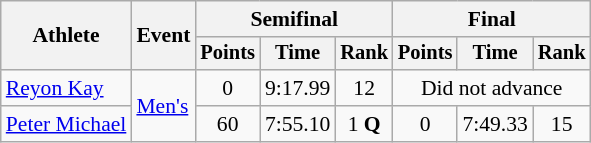<table class="wikitable" style="font-size:90%">
<tr>
<th rowspan=2>Athlete</th>
<th rowspan=2>Event</th>
<th colspan="3">Semifinal</th>
<th colspan="3">Final</th>
</tr>
<tr style="font-size:95%">
<th>Points</th>
<th>Time</th>
<th>Rank</th>
<th>Points</th>
<th>Time</th>
<th>Rank</th>
</tr>
<tr align=center>
<td align=left><a href='#'>Reyon Kay</a></td>
<td align=left rowspan=2><a href='#'>Men's</a></td>
<td>0</td>
<td>9:17.99</td>
<td>12</td>
<td colspan=3>Did not advance</td>
</tr>
<tr align=center>
<td align=left><a href='#'>Peter Michael</a></td>
<td>60</td>
<td>7:55.10</td>
<td>1 <strong>Q</strong></td>
<td>0</td>
<td>7:49.33</td>
<td>15</td>
</tr>
</table>
